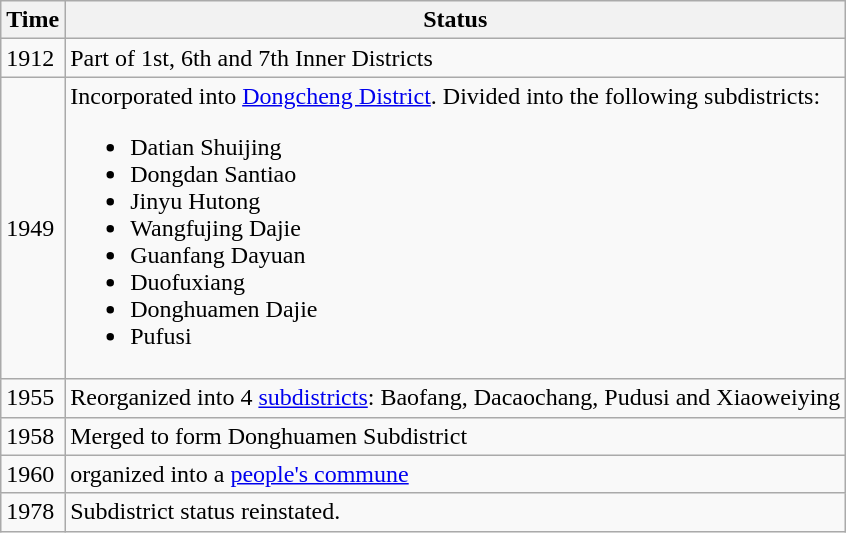<table class="wikitable">
<tr>
<th>Time</th>
<th>Status</th>
</tr>
<tr>
<td>1912</td>
<td>Part of 1st, 6th and 7th Inner Districts</td>
</tr>
<tr>
<td>1949</td>
<td>Incorporated into <a href='#'>Dongcheng District</a>. Divided into the following subdistricts:<br><ul><li>Datian Shuijing</li><li>Dongdan Santiao</li><li>Jinyu Hutong</li><li>Wangfujing Dajie</li><li>Guanfang Dayuan</li><li>Duofuxiang</li><li>Donghuamen Dajie</li><li>Pufusi</li></ul></td>
</tr>
<tr>
<td>1955</td>
<td>Reorganized into 4 <a href='#'>subdistricts</a>: Baofang, Dacaochang, Pudusi and Xiaoweiying</td>
</tr>
<tr>
<td>1958</td>
<td>Merged to form Donghuamen Subdistrict</td>
</tr>
<tr>
<td>1960</td>
<td>organized into a <a href='#'>people's commune</a></td>
</tr>
<tr>
<td>1978</td>
<td>Subdistrict status reinstated.</td>
</tr>
</table>
